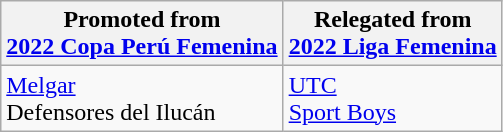<table class="wikitable">
<tr>
<th>Promoted from<br><a href='#'>2022 Copa Perú Femenina</a></th>
<th>Relegated from<br><a href='#'>2022 Liga Femenina</a></th>
</tr>
<tr>
<td> <a href='#'>Melgar</a> <br> Defensores del Ilucán </td>
<td> <a href='#'>UTC</a> <br> <a href='#'>Sport Boys</a> </td>
</tr>
</table>
